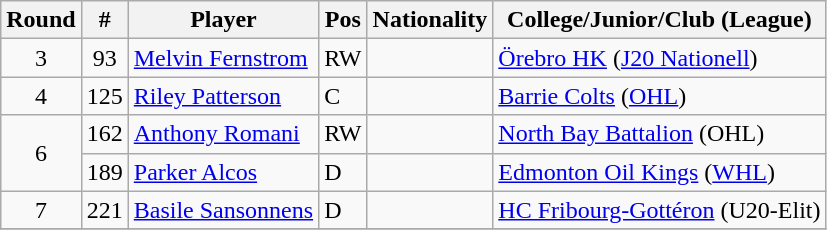<table class="wikitable">
<tr>
<th>Round</th>
<th>#</th>
<th>Player</th>
<th>Pos</th>
<th>Nationality</th>
<th>College/Junior/Club (League)</th>
</tr>
<tr>
<td style="text-align:center;">3</td>
<td style="text-align:center;">93</td>
<td><a href='#'>Melvin Fernstrom</a></td>
<td>RW</td>
<td></td>
<td><a href='#'>Örebro HK</a> (<a href='#'>J20 Nationell</a>)</td>
</tr>
<tr>
<td style="text-align:center;">4</td>
<td style="text-align:center;">125</td>
<td><a href='#'>Riley Patterson</a></td>
<td>C</td>
<td></td>
<td><a href='#'>Barrie Colts</a> (<a href='#'>OHL</a>)</td>
</tr>
<tr>
<td rowspan=2 style="text-align:center;">6</td>
<td style="text-align:center;">162</td>
<td><a href='#'>Anthony Romani</a></td>
<td>RW</td>
<td></td>
<td><a href='#'>North Bay Battalion</a> (OHL)</td>
</tr>
<tr>
<td style="text-align:center;">189</td>
<td><a href='#'>Parker Alcos</a></td>
<td>D</td>
<td></td>
<td><a href='#'>Edmonton Oil Kings</a> (<a href='#'>WHL</a>)</td>
</tr>
<tr>
<td style="text-align:center;">7</td>
<td style="text-align:center;">221</td>
<td><a href='#'>Basile Sansonnens</a></td>
<td>D</td>
<td></td>
<td><a href='#'>HC Fribourg-Gottéron</a> (U20-Elit)</td>
</tr>
<tr>
</tr>
</table>
